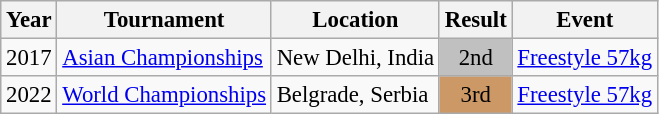<table class="wikitable" style="font-size:95%;">
<tr>
<th>Year</th>
<th>Tournament</th>
<th>Location</th>
<th>Result</th>
<th>Event</th>
</tr>
<tr>
<td>2017</td>
<td><a href='#'>Asian Championships</a></td>
<td>New Delhi, India</td>
<td align="center" bgcolor="silver">2nd</td>
<td><a href='#'>Freestyle 57kg</a></td>
</tr>
<tr>
<td>2022</td>
<td><a href='#'>World Championships</a></td>
<td>Belgrade, Serbia</td>
<td align="center" bgcolor="cc9966">3rd</td>
<td><a href='#'>Freestyle 57kg</a></td>
</tr>
</table>
